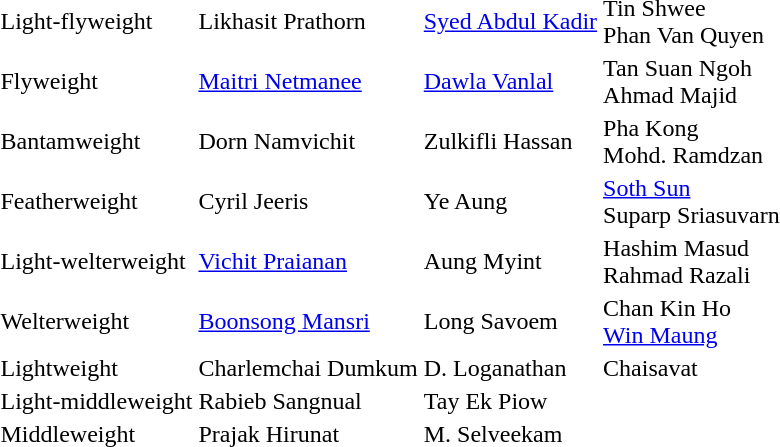<table>
<tr>
<td>Light-flyweight</td>
<td> Likhasit Prathorn</td>
<td> <a href='#'>Syed Abdul Kadir</a></td>
<td> Tin Shwee<br> Phan Van Quyen</td>
</tr>
<tr>
<td>Flyweight</td>
<td> <a href='#'>Maitri Netmanee</a></td>
<td> <a href='#'>Dawla Vanlal</a></td>
<td> Tan Suan Ngoh<br> Ahmad Majid</td>
</tr>
<tr>
<td>Bantamweight</td>
<td> Dorn Namvichit</td>
<td> Zulkifli Hassan</td>
<td> Pha Kong<br> Mohd. Ramdzan</td>
</tr>
<tr>
<td>Featherweight</td>
<td> Cyril Jeeris</td>
<td> Ye Aung</td>
<td> <a href='#'>Soth Sun</a><br> Suparp Sriasuvarn</td>
</tr>
<tr>
<td>Light-welterweight</td>
<td> <a href='#'>Vichit Praianan</a></td>
<td> Aung Myint</td>
<td> Hashim Masud<br> Rahmad Razali</td>
</tr>
<tr>
<td>Welterweight</td>
<td> <a href='#'>Boonsong Mansri</a></td>
<td> Long Savoem</td>
<td> Chan Kin Ho<br> <a href='#'>Win Maung</a></td>
</tr>
<tr>
<td>Lightweight</td>
<td> Charlemchai Dumkum</td>
<td> D. Loganathan</td>
<td> Chaisavat</td>
</tr>
<tr>
<td>Light-middleweight</td>
<td> Rabieb Sangnual</td>
<td> Tay Ek Piow</td>
<td></td>
</tr>
<tr>
<td>Middleweight</td>
<td> Prajak Hirunat</td>
<td> M. Selveekam</td>
<td></td>
</tr>
</table>
